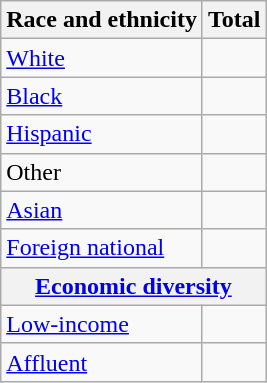<table class="wikitable floatright sortable collapsible"; text-align:right; font-size:80%;">
<tr>
<th>Race and ethnicity</th>
<th colspan="2" data-sort-type=number>Total</th>
</tr>
<tr>
<td><a href='#'>White</a></td>
<td align=right></td>
</tr>
<tr>
<td><a href='#'>Black</a></td>
<td align=right></td>
</tr>
<tr>
<td><a href='#'>Hispanic</a></td>
<td align=right></td>
</tr>
<tr>
<td>Other</td>
<td align=right></td>
</tr>
<tr>
<td><a href='#'>Asian</a></td>
<td align=right></td>
</tr>
<tr>
<td><a href='#'>Foreign national</a></td>
<td align=right></td>
</tr>
<tr>
<th colspan="4" data-sort-type=number><a href='#'>Economic diversity</a></th>
</tr>
<tr>
<td><a href='#'>Low-income</a></td>
<td align=right></td>
</tr>
<tr>
<td><a href='#'>Affluent</a></td>
<td align=right></td>
</tr>
</table>
